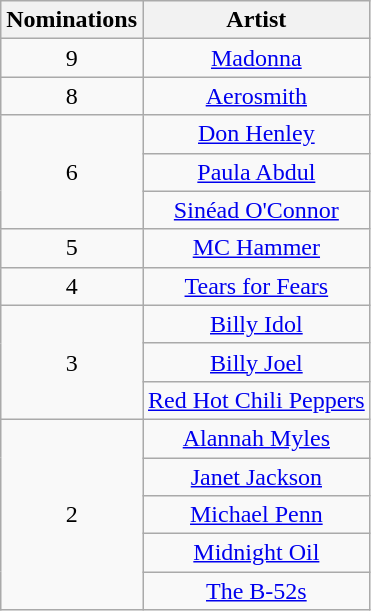<table class="wikitable" rowspan="2" style="text-align:center">
<tr>
<th scope="col" style="width:55px;">Nominations</th>
<th scope="col" style="text-align:center;">Artist</th>
</tr>
<tr>
<td style="text-align:center">9</td>
<td><a href='#'>Madonna</a></td>
</tr>
<tr>
<td style="text-align:center">8</td>
<td><a href='#'>Aerosmith</a></td>
</tr>
<tr>
<td rowspan="3" style="text-align:center">6</td>
<td><a href='#'>Don Henley</a></td>
</tr>
<tr>
<td><a href='#'>Paula Abdul</a></td>
</tr>
<tr>
<td><a href='#'>Sinéad O'Connor</a></td>
</tr>
<tr>
<td style="text-align:center">5</td>
<td><a href='#'>MC Hammer</a></td>
</tr>
<tr>
<td style="text-align:center">4</td>
<td><a href='#'>Tears for Fears</a></td>
</tr>
<tr>
<td rowspan="3" style="text-align:center">3</td>
<td><a href='#'>Billy Idol</a></td>
</tr>
<tr>
<td><a href='#'>Billy Joel</a></td>
</tr>
<tr>
<td><a href='#'>Red Hot Chili Peppers</a></td>
</tr>
<tr>
<td rowspan="5" style="text-align:center">2</td>
<td><a href='#'>Alannah Myles</a></td>
</tr>
<tr>
<td><a href='#'>Janet Jackson</a></td>
</tr>
<tr>
<td><a href='#'>Michael Penn</a></td>
</tr>
<tr>
<td><a href='#'>Midnight Oil</a></td>
</tr>
<tr>
<td><a href='#'>The B-52s</a></td>
</tr>
</table>
